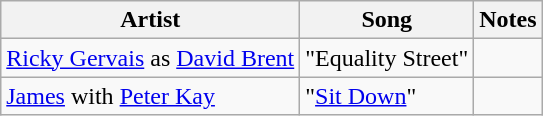<table class="wikitable">
<tr>
<th>Artist</th>
<th>Song</th>
<th>Notes</th>
</tr>
<tr>
<td><a href='#'>Ricky Gervais</a> as <a href='#'>David Brent</a></td>
<td>"Equality Street"</td>
<td></td>
</tr>
<tr>
<td><a href='#'>James</a> with <a href='#'>Peter Kay</a></td>
<td>"<a href='#'>Sit Down</a>"</td>
<td></td>
</tr>
</table>
